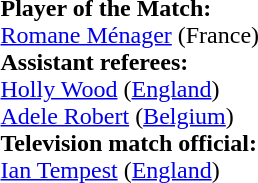<table style="width:100%">
<tr>
<td><br><strong>Player of the Match:</strong>
<br><a href='#'>Romane Ménager</a> (France)<br><strong>Assistant referees:</strong>
<br><a href='#'>Holly Wood</a> (<a href='#'>England</a>)
<br><a href='#'>Adele Robert</a> (<a href='#'>Belgium</a>)
<br><strong>Television match official:</strong>
<br><a href='#'>Ian Tempest</a> (<a href='#'>England</a>)</td>
</tr>
</table>
